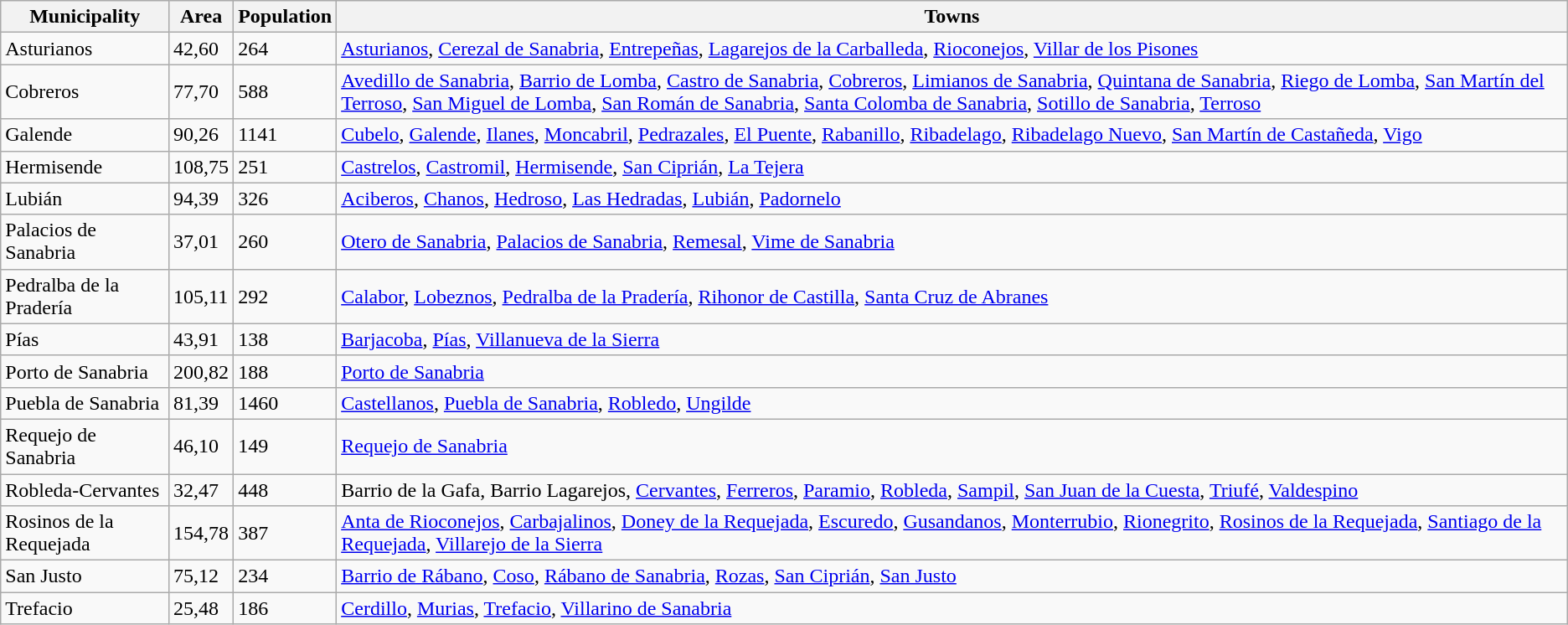<table class="wikitable">
<tr>
<th>Municipality</th>
<th>Area</th>
<th>Population</th>
<th>Towns</th>
</tr>
<tr>
<td>Asturianos</td>
<td>42,60</td>
<td>264</td>
<td><a href='#'>Asturianos</a>, <a href='#'>Cerezal de Sanabria</a>, <a href='#'>Entrepeñas</a>, <a href='#'>Lagarejos de la Carballeda</a>, <a href='#'>Rioconejos</a>, <a href='#'>Villar de los Pisones</a></td>
</tr>
<tr>
<td>Cobreros</td>
<td>77,70</td>
<td>588</td>
<td><a href='#'>Avedillo de Sanabria</a>, <a href='#'>Barrio de Lomba</a>, <a href='#'>Castro de Sanabria</a>, <a href='#'>Cobreros</a>, <a href='#'>Limianos de Sanabria</a>, <a href='#'>Quintana de Sanabria</a>, <a href='#'>Riego de Lomba</a>, <a href='#'>San Martín del Terroso</a>, <a href='#'>San Miguel de Lomba</a>, <a href='#'>San Román de Sanabria</a>, <a href='#'>Santa Colomba de Sanabria</a>, <a href='#'>Sotillo de Sanabria</a>, <a href='#'>Terroso</a></td>
</tr>
<tr>
<td>Galende</td>
<td>90,26</td>
<td>1141</td>
<td><a href='#'>Cubelo</a>, <a href='#'>Galende</a>, <a href='#'>Ilanes</a>, <a href='#'>Moncabril</a>, <a href='#'>Pedrazales</a>, <a href='#'>El Puente</a>, <a href='#'>Rabanillo</a>, <a href='#'>Ribadelago</a>, <a href='#'>Ribadelago Nuevo</a>, <a href='#'>San Martín de Castañeda</a>, <a href='#'>Vigo</a></td>
</tr>
<tr>
<td>Hermisende</td>
<td>108,75</td>
<td>251</td>
<td><a href='#'>Castrelos</a>, <a href='#'>Castromil</a>, <a href='#'>Hermisende</a>, <a href='#'>San Ciprián</a>, <a href='#'>La Tejera</a></td>
</tr>
<tr>
<td>Lubián</td>
<td>94,39</td>
<td>326</td>
<td><a href='#'>Aciberos</a>, <a href='#'>Chanos</a>, <a href='#'>Hedroso</a>, <a href='#'>Las Hedradas</a>, <a href='#'>Lubián</a>, <a href='#'>Padornelo</a></td>
</tr>
<tr>
<td>Palacios de Sanabria</td>
<td>37,01</td>
<td>260</td>
<td><a href='#'>Otero de Sanabria</a>, <a href='#'>Palacios de Sanabria</a>, <a href='#'>Remesal</a>, <a href='#'>Vime de Sanabria</a></td>
</tr>
<tr>
<td>Pedralba de la Pradería</td>
<td>105,11</td>
<td>292</td>
<td><a href='#'>Calabor</a>, <a href='#'>Lobeznos</a>, <a href='#'>Pedralba de la Pradería</a>, <a href='#'>Rihonor de Castilla</a>, <a href='#'>Santa Cruz de Abranes</a></td>
</tr>
<tr>
<td>Pías</td>
<td>43,91</td>
<td>138</td>
<td><a href='#'>Barjacoba</a>, <a href='#'>Pías</a>, <a href='#'>Villanueva de la Sierra</a></td>
</tr>
<tr>
<td>Porto de Sanabria</td>
<td>200,82</td>
<td>188</td>
<td><a href='#'>Porto de Sanabria</a></td>
</tr>
<tr>
<td>Puebla de Sanabria</td>
<td>81,39</td>
<td>1460</td>
<td><a href='#'>Castellanos</a>, <a href='#'>Puebla de Sanabria</a>, <a href='#'>Robledo</a>, <a href='#'>Ungilde</a></td>
</tr>
<tr>
<td>Requejo de Sanabria</td>
<td>46,10</td>
<td>149</td>
<td><a href='#'>Requejo de Sanabria</a></td>
</tr>
<tr>
<td>Robleda-Cervantes</td>
<td>32,47</td>
<td>448</td>
<td>Barrio de la Gafa, Barrio Lagarejos, <a href='#'>Cervantes</a>, <a href='#'>Ferreros</a>, <a href='#'>Paramio</a>, <a href='#'>Robleda</a>, <a href='#'>Sampil</a>, <a href='#'>San Juan de la Cuesta</a>, <a href='#'>Triufé</a>, <a href='#'>Valdespino</a></td>
</tr>
<tr>
<td>Rosinos de la Requejada</td>
<td>154,78</td>
<td>387</td>
<td><a href='#'>Anta de Rioconejos</a>, <a href='#'>Carbajalinos</a>, <a href='#'>Doney de la Requejada</a>, <a href='#'>Escuredo</a>, <a href='#'>Gusandanos</a>, <a href='#'>Monterrubio</a>, <a href='#'>Rionegrito</a>, <a href='#'>Rosinos de la Requejada</a>, <a href='#'>Santiago de la Requejada</a>, <a href='#'>Villarejo de la Sierra</a></td>
</tr>
<tr>
<td>San Justo</td>
<td>75,12</td>
<td>234</td>
<td><a href='#'>Barrio de Rábano</a>, <a href='#'>Coso</a>, <a href='#'>Rábano de Sanabria</a>, <a href='#'>Rozas</a>, <a href='#'>San Ciprián</a>, <a href='#'>San Justo</a></td>
</tr>
<tr>
<td>Trefacio</td>
<td>25,48</td>
<td>186</td>
<td><a href='#'>Cerdillo</a>, <a href='#'>Murias</a>, <a href='#'>Trefacio</a>, <a href='#'>Villarino de Sanabria</a></td>
</tr>
</table>
